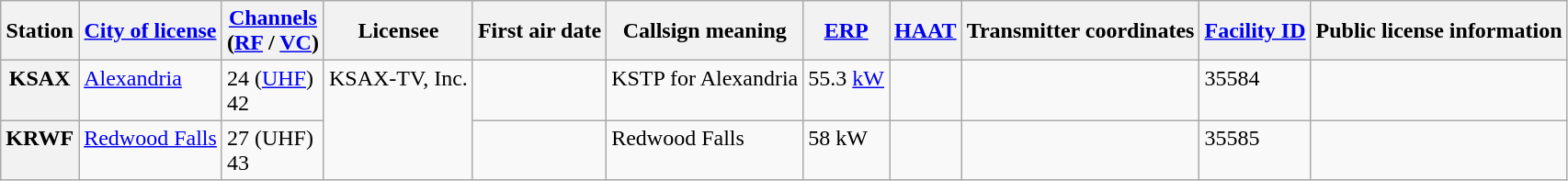<table class="wikitable">
<tr>
<th>Station</th>
<th><a href='#'>City of license</a></th>
<th><a href='#'>Channels</a><br>(<a href='#'>RF</a> / <a href='#'>VC</a>)</th>
<th>Licensee</th>
<th>First air date</th>
<th>Callsign meaning</th>
<th><a href='#'>ERP</a></th>
<th><a href='#'>HAAT</a></th>
<th>Transmitter coordinates</th>
<th><a href='#'>Facility ID</a></th>
<th>Public license information</th>
</tr>
<tr style="vertical-align: top; text-align: left;">
<th>KSAX</th>
<td><a href='#'>Alexandria</a></td>
<td>24 (<a href='#'>UHF</a>)<br>42</td>
<td rowspan=2>KSAX-TV, Inc.</td>
<td></td>
<td>KSTP for Alexandria</td>
<td>55.3 <a href='#'>kW</a></td>
<td></td>
<td></td>
<td>35584</td>
<td><br></td>
</tr>
<tr style="vertical-align: top; text-align: left;">
<th>KRWF</th>
<td><a href='#'>Redwood Falls</a></td>
<td>27 (UHF)<br>43</td>
<td></td>
<td>Redwood Falls</td>
<td>58 kW</td>
<td></td>
<td></td>
<td>35585</td>
<td><br></td>
</tr>
</table>
